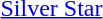<table>
<tr>
<td></td>
<td><a href='#'>Silver Star</a></td>
</tr>
</table>
